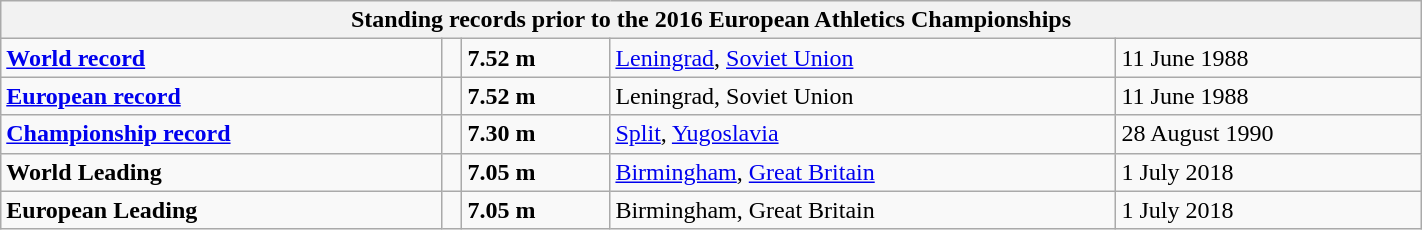<table class="wikitable" width=75%>
<tr>
<th colspan="5">Standing records prior to the 2016 European Athletics Championships</th>
</tr>
<tr>
<td><strong><a href='#'>World record</a></strong></td>
<td></td>
<td><strong>7.52 m</strong></td>
<td><a href='#'>Leningrad</a>, <a href='#'>Soviet Union</a></td>
<td>11 June 1988</td>
</tr>
<tr>
<td><strong><a href='#'>European record</a></strong></td>
<td></td>
<td><strong>7.52 m</strong></td>
<td>Leningrad, Soviet Union</td>
<td>11 June 1988</td>
</tr>
<tr>
<td><strong><a href='#'>Championship record</a></strong></td>
<td></td>
<td><strong>7.30 m</strong></td>
<td><a href='#'>Split</a>, <a href='#'>Yugoslavia</a></td>
<td>28 August 1990</td>
</tr>
<tr>
<td><strong>World Leading</strong></td>
<td></td>
<td><strong>7.05 m</strong></td>
<td><a href='#'>Birmingham</a>, <a href='#'>Great Britain</a></td>
<td>1 July 2018</td>
</tr>
<tr>
<td><strong>European Leading</strong></td>
<td></td>
<td><strong>7.05 m</strong></td>
<td>Birmingham, Great Britain</td>
<td>1 July 2018</td>
</tr>
</table>
